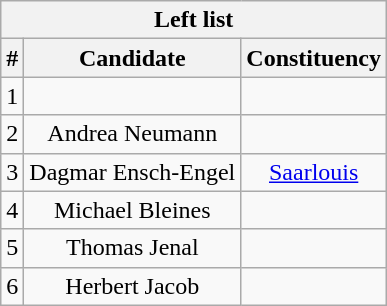<table class="wikitable mw-collapsible mw-collapsed" style="text-align:center">
<tr>
<th colspan=3>Left list</th>
</tr>
<tr>
<th>#</th>
<th>Candidate</th>
<th>Constituency</th>
</tr>
<tr>
<td>1</td>
<td></td>
<td></td>
</tr>
<tr>
<td>2</td>
<td>Andrea Neumann</td>
<td></td>
</tr>
<tr>
<td>3</td>
<td>Dagmar Ensch-Engel</td>
<td><a href='#'>Saarlouis</a></td>
</tr>
<tr>
<td>4</td>
<td>Michael Bleines</td>
<td></td>
</tr>
<tr>
<td>5</td>
<td>Thomas Jenal</td>
<td></td>
</tr>
<tr>
<td>6</td>
<td>Herbert Jacob</td>
<td></td>
</tr>
</table>
